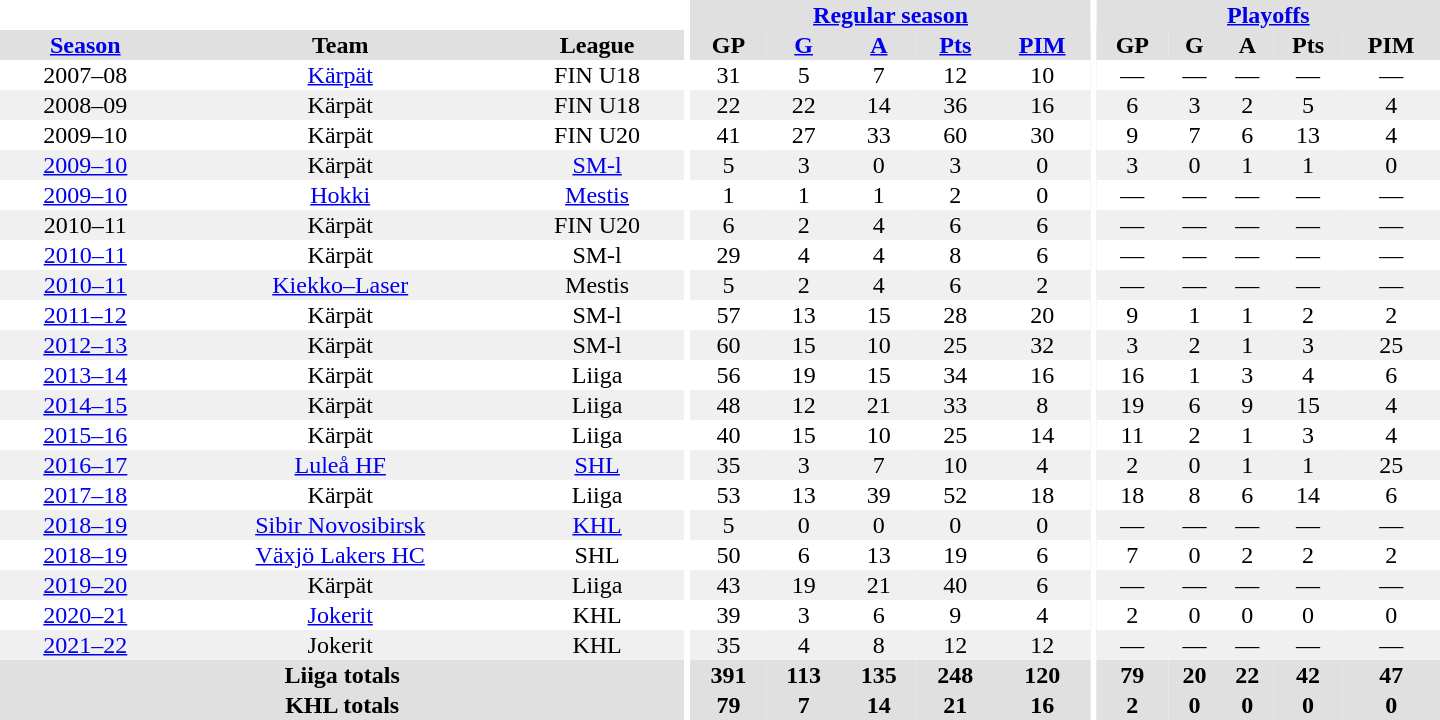<table border="0" cellpadding="1" cellspacing="0" style="text-align:center; width:60em">
<tr bgcolor="#e0e0e0">
<th colspan="3"  bgcolor="#ffffff"></th>
<th rowspan="100" bgcolor="#ffffff"></th>
<th colspan="5"><a href='#'>Regular season</a></th>
<th rowspan="100" bgcolor="#ffffff"></th>
<th colspan="5"><a href='#'>Playoffs</a></th>
</tr>
<tr bgcolor="#e0e0e0">
<th><a href='#'>Season</a></th>
<th>Team</th>
<th>League</th>
<th>GP</th>
<th><a href='#'>G</a></th>
<th><a href='#'>A</a></th>
<th><a href='#'>Pts</a></th>
<th><a href='#'>PIM</a></th>
<th>GP</th>
<th>G</th>
<th>A</th>
<th>Pts</th>
<th>PIM</th>
</tr>
<tr>
<td>2007–08</td>
<td><a href='#'>Kärpät</a></td>
<td>FIN U18</td>
<td>31</td>
<td>5</td>
<td>7</td>
<td>12</td>
<td>10</td>
<td>—</td>
<td>—</td>
<td>—</td>
<td>—</td>
<td>—</td>
</tr>
<tr bgcolor="#f0f0f0">
<td>2008–09</td>
<td>Kärpät</td>
<td>FIN U18</td>
<td>22</td>
<td>22</td>
<td>14</td>
<td>36</td>
<td>16</td>
<td>6</td>
<td>3</td>
<td>2</td>
<td>5</td>
<td>4</td>
</tr>
<tr>
<td>2009–10</td>
<td>Kärpät</td>
<td>FIN U20</td>
<td>41</td>
<td>27</td>
<td>33</td>
<td>60</td>
<td>30</td>
<td>9</td>
<td>7</td>
<td>6</td>
<td>13</td>
<td>4</td>
</tr>
<tr bgcolor="#f0f0f0">
<td><a href='#'>2009–10</a></td>
<td>Kärpät</td>
<td><a href='#'>SM-l</a></td>
<td>5</td>
<td>3</td>
<td>0</td>
<td>3</td>
<td>0</td>
<td>3</td>
<td>0</td>
<td>1</td>
<td>1</td>
<td>0</td>
</tr>
<tr>
<td><a href='#'>2009–10</a></td>
<td><a href='#'>Hokki</a></td>
<td><a href='#'>Mestis</a></td>
<td>1</td>
<td>1</td>
<td>1</td>
<td>2</td>
<td>0</td>
<td>—</td>
<td>—</td>
<td>—</td>
<td>—</td>
<td>—</td>
</tr>
<tr bgcolor="#f0f0f0">
<td>2010–11</td>
<td>Kärpät</td>
<td>FIN U20</td>
<td>6</td>
<td>2</td>
<td>4</td>
<td>6</td>
<td>6</td>
<td>—</td>
<td>—</td>
<td>—</td>
<td>—</td>
<td>—</td>
</tr>
<tr>
<td><a href='#'>2010–11</a></td>
<td>Kärpät</td>
<td>SM-l</td>
<td>29</td>
<td>4</td>
<td>4</td>
<td>8</td>
<td>6</td>
<td>—</td>
<td>—</td>
<td>—</td>
<td>—</td>
<td>—</td>
</tr>
<tr bgcolor="#f0f0f0">
<td><a href='#'>2010–11</a></td>
<td><a href='#'>Kiekko–Laser</a></td>
<td>Mestis</td>
<td>5</td>
<td>2</td>
<td>4</td>
<td>6</td>
<td>2</td>
<td>—</td>
<td>—</td>
<td>—</td>
<td>—</td>
<td>—</td>
</tr>
<tr>
<td><a href='#'>2011–12</a></td>
<td>Kärpät</td>
<td>SM-l</td>
<td>57</td>
<td>13</td>
<td>15</td>
<td>28</td>
<td>20</td>
<td>9</td>
<td>1</td>
<td>1</td>
<td>2</td>
<td>2</td>
</tr>
<tr bgcolor="#f0f0f0">
<td><a href='#'>2012–13</a></td>
<td>Kärpät</td>
<td>SM-l</td>
<td>60</td>
<td>15</td>
<td>10</td>
<td>25</td>
<td>32</td>
<td>3</td>
<td>2</td>
<td>1</td>
<td>3</td>
<td>25</td>
</tr>
<tr>
<td><a href='#'>2013–14</a></td>
<td>Kärpät</td>
<td>Liiga</td>
<td>56</td>
<td>19</td>
<td>15</td>
<td>34</td>
<td>16</td>
<td>16</td>
<td>1</td>
<td>3</td>
<td>4</td>
<td>6</td>
</tr>
<tr bgcolor="#f0f0f0">
<td><a href='#'>2014–15</a></td>
<td>Kärpät</td>
<td>Liiga</td>
<td>48</td>
<td>12</td>
<td>21</td>
<td>33</td>
<td>8</td>
<td>19</td>
<td>6</td>
<td>9</td>
<td>15</td>
<td>4</td>
</tr>
<tr>
<td><a href='#'>2015–16</a></td>
<td>Kärpät</td>
<td>Liiga</td>
<td>40</td>
<td>15</td>
<td>10</td>
<td>25</td>
<td>14</td>
<td>11</td>
<td>2</td>
<td>1</td>
<td>3</td>
<td>4</td>
</tr>
<tr bgcolor="#f0f0f0">
<td><a href='#'>2016–17</a></td>
<td><a href='#'>Luleå HF</a></td>
<td><a href='#'>SHL</a></td>
<td>35</td>
<td>3</td>
<td>7</td>
<td>10</td>
<td>4</td>
<td>2</td>
<td>0</td>
<td>1</td>
<td>1</td>
<td>25</td>
</tr>
<tr>
<td><a href='#'>2017–18</a></td>
<td>Kärpät</td>
<td>Liiga</td>
<td>53</td>
<td>13</td>
<td>39</td>
<td>52</td>
<td>18</td>
<td>18</td>
<td>8</td>
<td>6</td>
<td>14</td>
<td>6</td>
</tr>
<tr bgcolor="#f0f0f0">
<td><a href='#'>2018–19</a></td>
<td><a href='#'>Sibir Novosibirsk</a></td>
<td><a href='#'>KHL</a></td>
<td>5</td>
<td>0</td>
<td>0</td>
<td>0</td>
<td>0</td>
<td>—</td>
<td>—</td>
<td>—</td>
<td>—</td>
<td>—</td>
</tr>
<tr>
<td><a href='#'>2018–19</a></td>
<td><a href='#'>Växjö Lakers HC</a></td>
<td>SHL</td>
<td>50</td>
<td>6</td>
<td>13</td>
<td>19</td>
<td>6</td>
<td>7</td>
<td>0</td>
<td>2</td>
<td>2</td>
<td>2</td>
</tr>
<tr bgcolor="#f0f0f0">
<td><a href='#'>2019–20</a></td>
<td>Kärpät</td>
<td>Liiga</td>
<td>43</td>
<td>19</td>
<td>21</td>
<td>40</td>
<td>6</td>
<td>—</td>
<td>—</td>
<td>—</td>
<td>—</td>
<td>—</td>
</tr>
<tr>
<td><a href='#'>2020–21</a></td>
<td><a href='#'>Jokerit</a></td>
<td>KHL</td>
<td>39</td>
<td>3</td>
<td>6</td>
<td>9</td>
<td>4</td>
<td>2</td>
<td>0</td>
<td>0</td>
<td>0</td>
<td>0</td>
</tr>
<tr bgcolor="#f0f0f0">
<td><a href='#'>2021–22</a></td>
<td>Jokerit</td>
<td>KHL</td>
<td>35</td>
<td>4</td>
<td>8</td>
<td>12</td>
<td>12</td>
<td>—</td>
<td>—</td>
<td>—</td>
<td>—</td>
<td>—</td>
</tr>
<tr bgcolor="#e0e0e0">
<th colspan="3">Liiga totals</th>
<th>391</th>
<th>113</th>
<th>135</th>
<th>248</th>
<th>120</th>
<th>79</th>
<th>20</th>
<th>22</th>
<th>42</th>
<th>47</th>
</tr>
<tr bgcolor="#e0e0e0">
<th colspan="3">KHL totals</th>
<th>79</th>
<th>7</th>
<th>14</th>
<th>21</th>
<th>16</th>
<th>2</th>
<th>0</th>
<th>0</th>
<th>0</th>
<th>0</th>
</tr>
</table>
